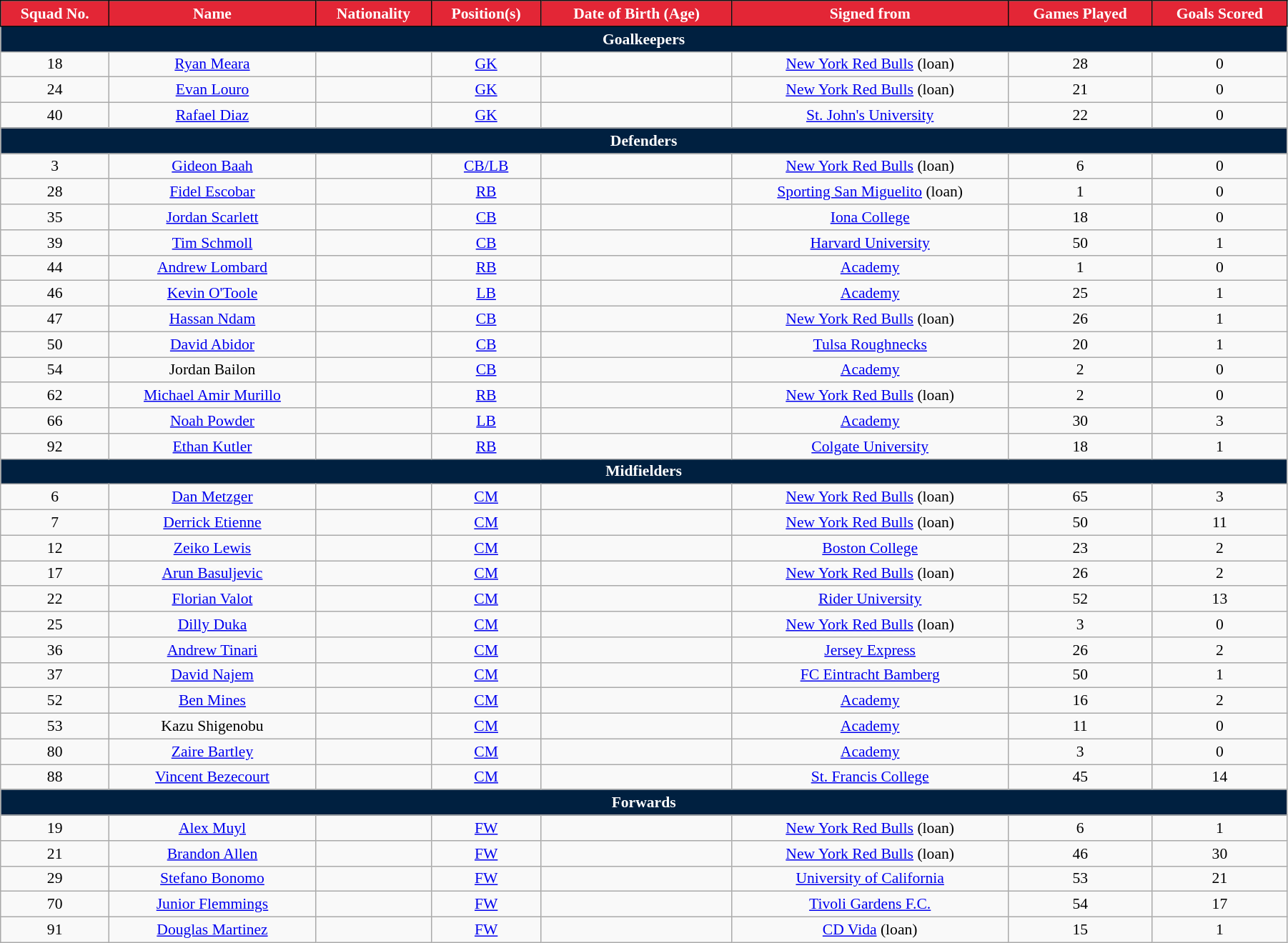<table class="wikitable" style="text-align:center; font-size:90%; width:95%;">
<tr>
<th style="background:#E32636; color:#fff;  border:1px solid #0e0e0e; text-align:center;">Squad No.</th>
<th style="background:#E32636; color:#fff;  border:1px solid #0e0e0e; text-align:center;">Name</th>
<th style="background:#E32636; color:#fff;  border:1px solid #0e0e0e; text-align:center;">Nationality</th>
<th style="background:#E32636; color:#fff;  border:1px solid #0e0e0e; text-align:center;">Position(s)</th>
<th style="background:#E32636; color:#fff;  border:1px solid #0e0e0e; text-align:center;">Date of Birth (Age)</th>
<th style="background:#E32636; color:#fff;  border:1px solid #0e0e0e; text-align:center;">Signed from</th>
<th style="background:#E32636; color:#fff;  border:1px solid #0e0e0e; text-align:center;">Games Played</th>
<th style="background:#E32636; color:#fff;  border:1px solid #0e0e0e; text-align:center;">Goals Scored</th>
</tr>
<tr>
<th colspan="8" style="background:#002040; color:white; text-align:center;">Goalkeepers</th>
</tr>
<tr>
<td>18</td>
<td><a href='#'>Ryan Meara</a></td>
<td></td>
<td><a href='#'>GK</a></td>
<td></td>
<td> <a href='#'>New York Red Bulls</a> (loan)</td>
<td>28</td>
<td>0</td>
</tr>
<tr>
<td>24</td>
<td><a href='#'>Evan Louro</a></td>
<td></td>
<td><a href='#'>GK</a></td>
<td></td>
<td><a href='#'>New York Red Bulls</a> (loan)</td>
<td>21</td>
<td>0</td>
</tr>
<tr>
<td>40</td>
<td><a href='#'>Rafael Diaz</a></td>
<td></td>
<td><a href='#'>GK</a></td>
<td></td>
<td> <a href='#'>St. John's University</a></td>
<td>22</td>
<td>0</td>
</tr>
<tr>
<th colspan="8" style="background:#002040; color:white; text-align:center;"><strong>Defenders</strong></th>
</tr>
<tr>
<td>3</td>
<td><a href='#'>Gideon Baah</a></td>
<td></td>
<td><a href='#'>CB/LB</a></td>
<td></td>
<td><a href='#'>New York Red Bulls</a> (loan)</td>
<td>6</td>
<td>0</td>
</tr>
<tr>
<td>28</td>
<td><a href='#'>Fidel Escobar</a></td>
<td></td>
<td><a href='#'>RB</a></td>
<td></td>
<td> <a href='#'>Sporting San Miguelito</a> (loan)</td>
<td>1</td>
<td>0</td>
</tr>
<tr>
<td>35</td>
<td><a href='#'>Jordan Scarlett</a></td>
<td></td>
<td><a href='#'>CB</a></td>
<td></td>
<td> <a href='#'>Iona College</a></td>
<td>18</td>
<td>0</td>
</tr>
<tr>
<td>39</td>
<td><a href='#'>Tim Schmoll</a></td>
<td></td>
<td><a href='#'>CB</a></td>
<td></td>
<td> <a href='#'>Harvard University</a></td>
<td>50</td>
<td>1</td>
</tr>
<tr>
<td>44</td>
<td><a href='#'>Andrew Lombard</a></td>
<td></td>
<td><a href='#'>RB</a></td>
<td></td>
<td><a href='#'>Academy</a></td>
<td>1</td>
<td>0</td>
</tr>
<tr>
<td>46</td>
<td><a href='#'>Kevin O'Toole</a></td>
<td></td>
<td><a href='#'>LB</a></td>
<td></td>
<td><a href='#'>Academy</a></td>
<td>25</td>
<td>1</td>
</tr>
<tr>
<td>47</td>
<td><a href='#'>Hassan Ndam</a></td>
<td></td>
<td><a href='#'>CB</a></td>
<td></td>
<td> <a href='#'>New York Red Bulls</a> (loan)</td>
<td>26</td>
<td>1</td>
</tr>
<tr>
<td>50</td>
<td><a href='#'>David Abidor</a></td>
<td></td>
<td><a href='#'>CB</a></td>
<td></td>
<td> <a href='#'>Tulsa Roughnecks</a></td>
<td>20</td>
<td>1</td>
</tr>
<tr>
<td>54</td>
<td>Jordan Bailon</td>
<td></td>
<td><a href='#'>CB</a></td>
<td></td>
<td><a href='#'>Academy</a></td>
<td>2</td>
<td>0</td>
</tr>
<tr>
<td>62</td>
<td><a href='#'>Michael Amir Murillo</a></td>
<td></td>
<td><a href='#'>RB</a></td>
<td></td>
<td> <a href='#'>New York Red Bulls</a> (loan)</td>
<td>2</td>
<td>0</td>
</tr>
<tr>
<td>66</td>
<td><a href='#'>Noah Powder</a></td>
<td></td>
<td><a href='#'>LB</a></td>
<td></td>
<td><a href='#'>Academy</a></td>
<td>30</td>
<td>3</td>
</tr>
<tr>
<td>92</td>
<td><a href='#'>Ethan Kutler</a></td>
<td></td>
<td><a href='#'>RB</a></td>
<td></td>
<td> <a href='#'>Colgate University</a></td>
<td>18</td>
<td>1</td>
</tr>
<tr>
<th colspan="8" style="background:#002040; color:white; text-align:center;">Midfielders</th>
</tr>
<tr>
<td>6</td>
<td><a href='#'>Dan Metzger</a></td>
<td></td>
<td><a href='#'>CM</a></td>
<td></td>
<td> <a href='#'>New York Red Bulls</a> (loan)</td>
<td>65</td>
<td>3</td>
</tr>
<tr>
<td>7</td>
<td><a href='#'>Derrick Etienne</a></td>
<td></td>
<td><a href='#'>CM</a></td>
<td></td>
<td><a href='#'>New York Red Bulls</a> (loan)</td>
<td>50</td>
<td>11</td>
</tr>
<tr>
<td>12</td>
<td><a href='#'>Zeiko Lewis</a></td>
<td></td>
<td><a href='#'>CM</a></td>
<td></td>
<td> <a href='#'>Boston College</a></td>
<td>23</td>
<td>2</td>
</tr>
<tr>
<td>17</td>
<td><a href='#'>Arun Basuljevic</a></td>
<td></td>
<td><a href='#'>CM</a></td>
<td></td>
<td> <a href='#'>New York Red Bulls</a> (loan)</td>
<td>26</td>
<td>2</td>
</tr>
<tr>
<td>22</td>
<td><a href='#'>Florian Valot</a></td>
<td></td>
<td><a href='#'>CM</a></td>
<td></td>
<td> <a href='#'>Rider University</a></td>
<td>52</td>
<td>13</td>
</tr>
<tr>
<td>25</td>
<td><a href='#'>Dilly Duka</a></td>
<td></td>
<td><a href='#'>CM</a></td>
<td></td>
<td> <a href='#'>New York Red Bulls</a> (loan)</td>
<td>3</td>
<td>0</td>
</tr>
<tr>
<td>36</td>
<td><a href='#'>Andrew Tinari</a></td>
<td></td>
<td><a href='#'>CM</a></td>
<td></td>
<td> <a href='#'>Jersey Express</a></td>
<td>26</td>
<td>2</td>
</tr>
<tr>
<td>37</td>
<td><a href='#'>David Najem</a></td>
<td></td>
<td><a href='#'>CM</a></td>
<td></td>
<td> <a href='#'>FC Eintracht Bamberg</a></td>
<td>50</td>
<td>1</td>
</tr>
<tr>
<td>52</td>
<td><a href='#'>Ben Mines</a></td>
<td></td>
<td><a href='#'>CM</a></td>
<td></td>
<td><a href='#'>Academy</a></td>
<td>16</td>
<td>2</td>
</tr>
<tr>
<td>53</td>
<td>Kazu Shigenobu</td>
<td></td>
<td><a href='#'>CM</a></td>
<td></td>
<td><a href='#'>Academy</a></td>
<td>11</td>
<td>0</td>
</tr>
<tr>
<td>80</td>
<td><a href='#'>Zaire Bartley</a></td>
<td></td>
<td><a href='#'>CM</a></td>
<td></td>
<td><a href='#'>Academy</a></td>
<td>3</td>
<td>0</td>
</tr>
<tr>
<td>88</td>
<td><a href='#'>Vincent Bezecourt</a></td>
<td></td>
<td><a href='#'>CM</a></td>
<td></td>
<td> <a href='#'>St. Francis College</a></td>
<td>45</td>
<td>14</td>
</tr>
<tr>
<th colspan="8" style="background:#002040; color:white; text-align:center;">Forwards</th>
</tr>
<tr>
<td>19</td>
<td><a href='#'>Alex Muyl</a></td>
<td></td>
<td><a href='#'>FW</a></td>
<td></td>
<td> <a href='#'>New York Red Bulls</a> (loan)</td>
<td>6</td>
<td>1</td>
</tr>
<tr>
<td>21</td>
<td><a href='#'>Brandon Allen</a></td>
<td></td>
<td><a href='#'>FW</a></td>
<td></td>
<td> <a href='#'>New York Red Bulls</a> (loan)</td>
<td>46</td>
<td>30</td>
</tr>
<tr>
<td>29</td>
<td><a href='#'>Stefano Bonomo</a></td>
<td></td>
<td><a href='#'>FW</a></td>
<td></td>
<td> <a href='#'>University of California</a></td>
<td>53</td>
<td>21</td>
</tr>
<tr>
<td>70</td>
<td><a href='#'>Junior Flemmings</a></td>
<td></td>
<td><a href='#'>FW</a></td>
<td></td>
<td> <a href='#'>Tivoli Gardens F.C.</a></td>
<td>54</td>
<td>17</td>
</tr>
<tr>
<td>91</td>
<td><a href='#'>Douglas Martinez</a></td>
<td></td>
<td><a href='#'>FW</a></td>
<td></td>
<td> <a href='#'>CD Vida</a> (loan)</td>
<td>15</td>
<td>1</td>
</tr>
</table>
